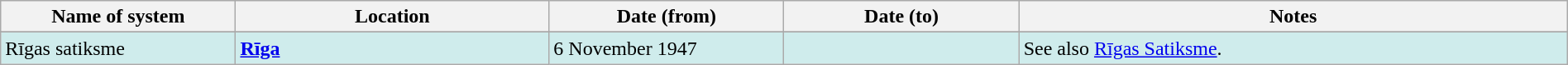<table class="wikitable" width=100%>
<tr>
<th width=15%>Name of system</th>
<th width=20%>Location</th>
<th width=15%>Date (from)</th>
<th width=15%>Date (to)</th>
<th width=35%>Notes</th>
</tr>
<tr>
</tr>
<tr style="background:#CFECEC">
<td>Rīgas satiksme</td>
<td><strong><a href='#'>Rīga</a></strong></td>
<td>6 November 1947</td>
<td> </td>
<td>See also <a href='#'>Rīgas Satiksme</a>.</td>
</tr>
</table>
